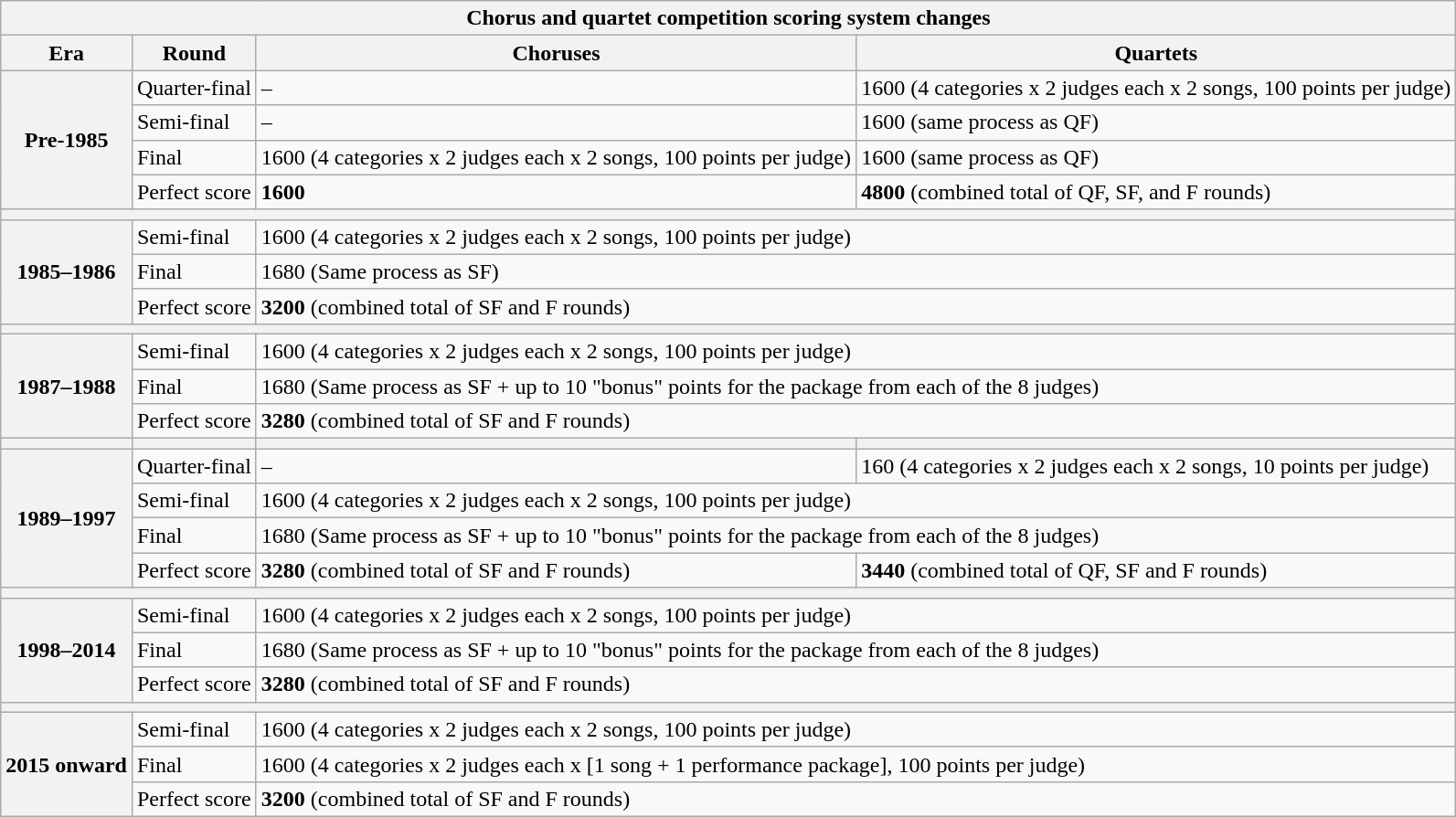<table class="wikitable sortable sticky-header-multi">
<tr>
<th colspan="4" scope="col">Chorus and quartet competition scoring system changes</th>
</tr>
<tr>
<th scope="col" class="unsortable">Era</th>
<th scope="col" class="unsortable">Round</th>
<th scope="col" class="unsortable">Choruses</th>
<th scope="col" class="unsortable">Quartets</th>
</tr>
<tr>
<th rowspan="4" scope="row">Pre-1985</th>
<td>Quarter-final</td>
<td>–</td>
<td>1600 (4 categories x 2 judges each x 2 songs, 100 points per judge)</td>
</tr>
<tr>
<td>Semi-final</td>
<td>–</td>
<td>1600 (same process as QF)</td>
</tr>
<tr>
<td>Final</td>
<td>1600 (4 categories x 2 judges each x 2 songs, 100 points per judge)</td>
<td>1600 (same process as QF)</td>
</tr>
<tr>
<td>Perfect score</td>
<td><strong>1600</strong></td>
<td><strong>4800 </strong>(combined total of QF, SF, and F rounds)</td>
</tr>
<tr>
<th colspan="4"></th>
</tr>
<tr>
<th rowspan="3">1985–1986</th>
<td>Semi-final</td>
<td colspan="2">1600 (4 categories x 2 judges each x 2 songs, 100 points per judge)</td>
</tr>
<tr>
<td>Final</td>
<td colspan="2">1680 (Same process as SF)</td>
</tr>
<tr>
<td>Perfect score</td>
<td colspan="2"><strong>3200</strong> (combined total of SF and F rounds)</td>
</tr>
<tr>
<th colspan="4"></th>
</tr>
<tr>
<th rowspan="3">1987–1988</th>
<td>Semi-final</td>
<td colspan="2">1600 (4 categories x 2 judges each x 2 songs, 100 points per judge)</td>
</tr>
<tr>
<td>Final</td>
<td colspan="2">1680 (Same process as SF + up to 10 "bonus" points for the package from each of the 8 judges)</td>
</tr>
<tr>
<td>Perfect score</td>
<td colspan="2"><strong>3280</strong> (combined total of SF and F rounds)</td>
</tr>
<tr>
<th></th>
<th></th>
<th></th>
<th></th>
</tr>
<tr>
<th rowspan="4">1989–1997</th>
<td>Quarter-final</td>
<td>–</td>
<td>160 (4 categories x 2 judges each x 2 songs, 10 points per judge)</td>
</tr>
<tr>
<td>Semi-final</td>
<td colspan="2">1600 (4 categories x 2 judges each x 2 songs, 100 points per judge)</td>
</tr>
<tr>
<td>Final</td>
<td colspan="2">1680 (Same process as SF + up to 10 "bonus" points for the package from each of the 8 judges)</td>
</tr>
<tr>
<td>Perfect score</td>
<td><strong>3280</strong> (combined total of SF and F rounds)</td>
<td><strong>3440</strong> (combined total of QF, SF and F rounds)</td>
</tr>
<tr>
<th colspan="4" scope="row"></th>
</tr>
<tr>
<th rowspan="3">1998–2014</th>
<td>Semi-final</td>
<td colspan="2">1600 (4 categories x 2 judges each x 2 songs, 100 points per judge)</td>
</tr>
<tr>
<td>Final</td>
<td colspan="2">1680 (Same process as SF + up to 10 "bonus" points for the package from each of the 8 judges)</td>
</tr>
<tr>
<td>Perfect score</td>
<td colspan="2"><strong>3280</strong> (combined total of SF and F rounds)</td>
</tr>
<tr>
<th colspan="4"></th>
</tr>
<tr>
<th rowspan="3" scope="row">2015 onward</th>
<td>Semi-final</td>
<td colspan="2">1600 (4 categories x 2 judges each x 2 songs, 100 points per judge)</td>
</tr>
<tr>
<td>Final</td>
<td colspan="2">1600 (4 categories x 2 judges each x [1 song + 1 performance package], 100 points per judge)</td>
</tr>
<tr>
<td>Perfect score</td>
<td colspan="2"><strong>3200</strong> (combined total of SF and F rounds)</td>
</tr>
</table>
